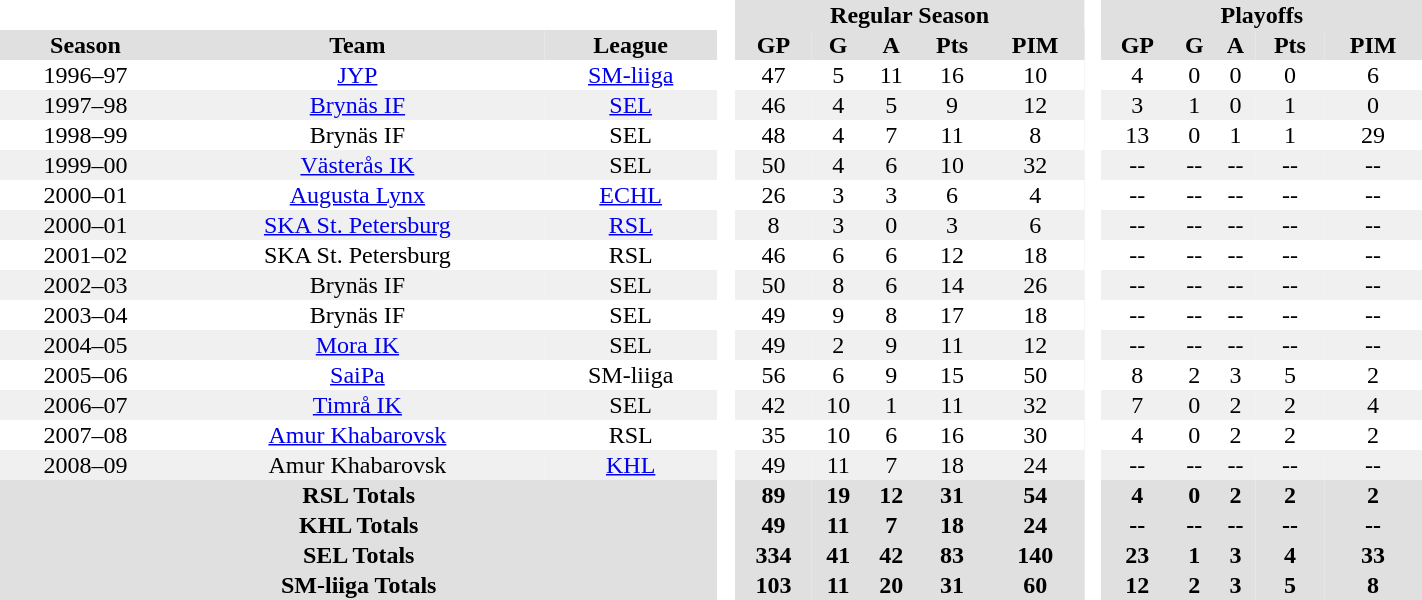<table BORDER="0" CELLPADDING="1" CELLSPACING="0" width="75%" style="text-align:center">
<tr bgcolor="#e0e0e0">
<th colspan="3" bgcolor="#ffffff"> </th>
<th rowspan="99" bgcolor="#ffffff"> </th>
<th colspan="5">Regular Season</th>
<th rowspan="99" bgcolor="#ffffff"> </th>
<th colspan="5">Playoffs</th>
</tr>
<tr ALIGN="center" bgcolor="#e0e0e0">
<th>Season</th>
<th>Team</th>
<th>League</th>
<th>GP</th>
<th>G</th>
<th>A</th>
<th>Pts</th>
<th>PIM</th>
<th>GP</th>
<th>G</th>
<th>A</th>
<th>Pts</th>
<th>PIM</th>
</tr>
<tr ALIGN="center">
<td>1996–97</td>
<td><a href='#'>JYP</a></td>
<td><a href='#'>SM-liiga</a></td>
<td>47</td>
<td>5</td>
<td>11</td>
<td>16</td>
<td>10</td>
<td>4</td>
<td>0</td>
<td>0</td>
<td>0</td>
<td>6</td>
</tr>
<tr ALIGN="center" bgcolor="#f0f0f0">
<td>1997–98</td>
<td><a href='#'>Brynäs IF</a></td>
<td><a href='#'>SEL</a></td>
<td>46</td>
<td>4</td>
<td>5</td>
<td>9</td>
<td>12</td>
<td>3</td>
<td>1</td>
<td>0</td>
<td>1</td>
<td>0</td>
</tr>
<tr ALIGN="center">
<td>1998–99</td>
<td>Brynäs IF</td>
<td>SEL</td>
<td>48</td>
<td>4</td>
<td>7</td>
<td>11</td>
<td>8</td>
<td>13</td>
<td>0</td>
<td>1</td>
<td>1</td>
<td>29</td>
</tr>
<tr ALIGN="center" bgcolor="#f0f0f0">
<td>1999–00</td>
<td><a href='#'>Västerås IK</a></td>
<td>SEL</td>
<td>50</td>
<td>4</td>
<td>6</td>
<td>10</td>
<td>32</td>
<td>--</td>
<td>--</td>
<td>--</td>
<td>--</td>
<td>--</td>
</tr>
<tr ALIGN="center">
<td>2000–01</td>
<td><a href='#'>Augusta Lynx</a></td>
<td><a href='#'>ECHL</a></td>
<td>26</td>
<td>3</td>
<td>3</td>
<td>6</td>
<td>4</td>
<td>--</td>
<td>--</td>
<td>--</td>
<td>--</td>
<td>--</td>
</tr>
<tr ALIGN="center" bgcolor="#f0f0f0">
<td>2000–01</td>
<td><a href='#'>SKA St. Petersburg</a></td>
<td><a href='#'>RSL</a></td>
<td>8</td>
<td>3</td>
<td>0</td>
<td>3</td>
<td>6</td>
<td>--</td>
<td>--</td>
<td>--</td>
<td>--</td>
<td>--</td>
</tr>
<tr ALIGN="center">
<td>2001–02</td>
<td>SKA St. Petersburg</td>
<td>RSL</td>
<td>46</td>
<td>6</td>
<td>6</td>
<td>12</td>
<td>18</td>
<td>--</td>
<td>--</td>
<td>--</td>
<td>--</td>
<td>--</td>
</tr>
<tr ALIGN="center" bgcolor="#f0f0f0">
<td>2002–03</td>
<td>Brynäs IF</td>
<td>SEL</td>
<td>50</td>
<td>8</td>
<td>6</td>
<td>14</td>
<td>26</td>
<td>--</td>
<td>--</td>
<td>--</td>
<td>--</td>
<td>--</td>
</tr>
<tr ALIGN="center">
<td>2003–04</td>
<td>Brynäs IF</td>
<td>SEL</td>
<td>49</td>
<td>9</td>
<td>8</td>
<td>17</td>
<td>18</td>
<td>--</td>
<td>--</td>
<td>--</td>
<td>--</td>
<td>--</td>
</tr>
<tr ALIGN="center" bgcolor="#f0f0f0">
<td>2004–05</td>
<td><a href='#'>Mora IK</a></td>
<td>SEL</td>
<td>49</td>
<td>2</td>
<td>9</td>
<td>11</td>
<td>12</td>
<td>--</td>
<td>--</td>
<td>--</td>
<td>--</td>
<td>--</td>
</tr>
<tr ALIGN="center">
<td>2005–06</td>
<td><a href='#'>SaiPa</a></td>
<td>SM-liiga</td>
<td>56</td>
<td>6</td>
<td>9</td>
<td>15</td>
<td>50</td>
<td>8</td>
<td>2</td>
<td>3</td>
<td>5</td>
<td>2</td>
</tr>
<tr ALIGN="center" bgcolor="#f0f0f0">
<td>2006–07</td>
<td><a href='#'>Timrå IK</a></td>
<td>SEL</td>
<td>42</td>
<td>10</td>
<td>1</td>
<td>11</td>
<td>32</td>
<td>7</td>
<td>0</td>
<td>2</td>
<td>2</td>
<td>4</td>
</tr>
<tr ALIGN="center">
<td>2007–08</td>
<td><a href='#'>Amur Khabarovsk</a></td>
<td>RSL</td>
<td>35</td>
<td>10</td>
<td>6</td>
<td>16</td>
<td>30</td>
<td>4</td>
<td>0</td>
<td>2</td>
<td>2</td>
<td>2</td>
</tr>
<tr ALIGN="center" bgcolor="#f0f0f0">
<td>2008–09</td>
<td>Amur Khabarovsk</td>
<td><a href='#'>KHL</a></td>
<td>49</td>
<td>11</td>
<td>7</td>
<td>18</td>
<td>24</td>
<td>--</td>
<td>--</td>
<td>--</td>
<td>--</td>
<td>--</td>
</tr>
<tr ALIGN="center" bgcolor="#e0e0e0">
<th colspan="3">RSL Totals</th>
<th>89</th>
<th>19</th>
<th>12</th>
<th>31</th>
<th>54</th>
<th>4</th>
<th>0</th>
<th>2</th>
<th>2</th>
<th>2</th>
</tr>
<tr ALIGN="center" bgcolor="#e0e0e0">
<th colspan="3">KHL Totals</th>
<th>49</th>
<th>11</th>
<th>7</th>
<th>18</th>
<th>24</th>
<th>--</th>
<th>--</th>
<th>--</th>
<th>--</th>
<th>--</th>
</tr>
<tr ALIGN="center" bgcolor="#e0e0e0">
<th colspan="3">SEL Totals</th>
<th>334</th>
<th>41</th>
<th>42</th>
<th>83</th>
<th>140</th>
<th>23</th>
<th>1</th>
<th>3</th>
<th>4</th>
<th>33</th>
</tr>
<tr ALIGN="center" bgcolor="#e0e0e0">
<th colspan="3">SM-liiga Totals</th>
<th>103</th>
<th>11</th>
<th>20</th>
<th>31</th>
<th>60</th>
<th>12</th>
<th>2</th>
<th>3</th>
<th>5</th>
<th>8</th>
</tr>
</table>
